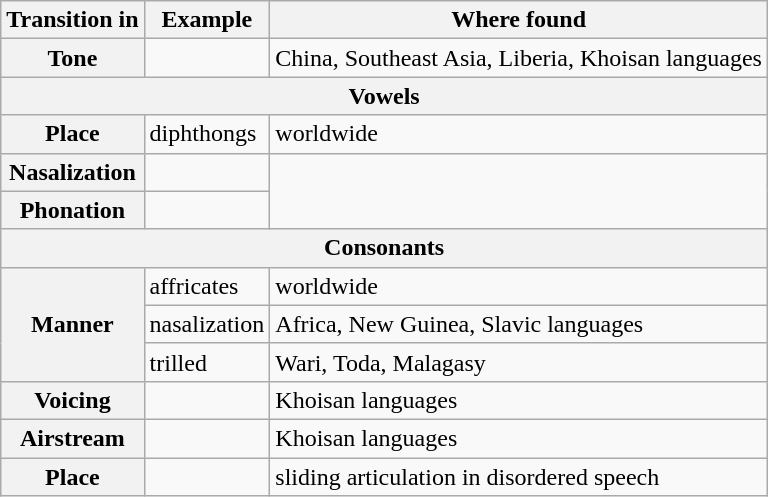<table class=wikitable>
<tr>
<th>Transition in</th>
<th>Example</th>
<th>Where found</th>
</tr>
<tr>
<th>Tone</th>
<td></td>
<td>China, Southeast Asia, Liberia, Khoisan languages</td>
</tr>
<tr>
<th colspan=3>Vowels</th>
</tr>
<tr>
<th>Place</th>
<td>diphthongs</td>
<td>worldwide</td>
</tr>
<tr>
<th>Nasalization</th>
<td></td>
</tr>
<tr>
<th>Phonation</th>
<td></td>
</tr>
<tr>
<th colspan=3>Consonants</th>
</tr>
<tr>
<th rowspan=3>Manner</th>
<td>affricates</td>
<td>worldwide</td>
</tr>
<tr>
<td>nasalization</td>
<td>Africa, New Guinea, Slavic languages</td>
</tr>
<tr>
<td>trilled</td>
<td>Wari, Toda, Malagasy</td>
</tr>
<tr>
<th>Voicing</th>
<td></td>
<td>Khoisan languages</td>
</tr>
<tr>
<th>Airstream</th>
<td></td>
<td>Khoisan languages</td>
</tr>
<tr>
<th>Place</th>
<td></td>
<td>sliding articulation in disordered speech</td>
</tr>
</table>
